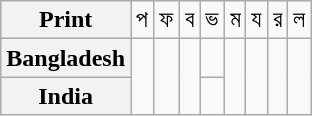<table class="wikitable Unicode" style="text-align:center;">
<tr>
<th>Print</th>
<td>প</td>
<td>ফ</td>
<td>ব</td>
<td>ভ</td>
<td>ম</td>
<td>য</td>
<td>র</td>
<td>ল</td>
</tr>
<tr>
<th>Bangladesh</th>
<td rowspan=2></td>
<td rowspan=2></td>
<td rowspan=2></td>
<td></td>
<td rowspan=2></td>
<td rowspan=2></td>
<td rowspan=2></td>
<td rowspan=2></td>
</tr>
<tr>
<th>India</th>
<td></td>
</tr>
</table>
